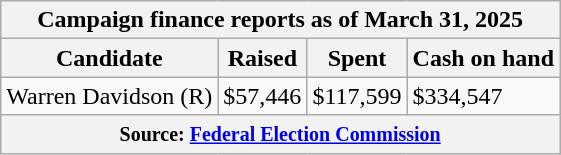<table class="wikitable sortable">
<tr>
<th colspan=4>Campaign finance reports as of March 31, 2025</th>
</tr>
<tr style="text-align:center;">
<th>Candidate</th>
<th>Raised</th>
<th>Spent</th>
<th>Cash on hand</th>
</tr>
<tr>
<td>Warren Davidson (R)</td>
<td>$57,446</td>
<td>$117,599</td>
<td>$334,547</td>
</tr>
<tr>
<th colspan="4"><small>Source: <a href='#'>Federal Election Commission</a></small></th>
</tr>
</table>
